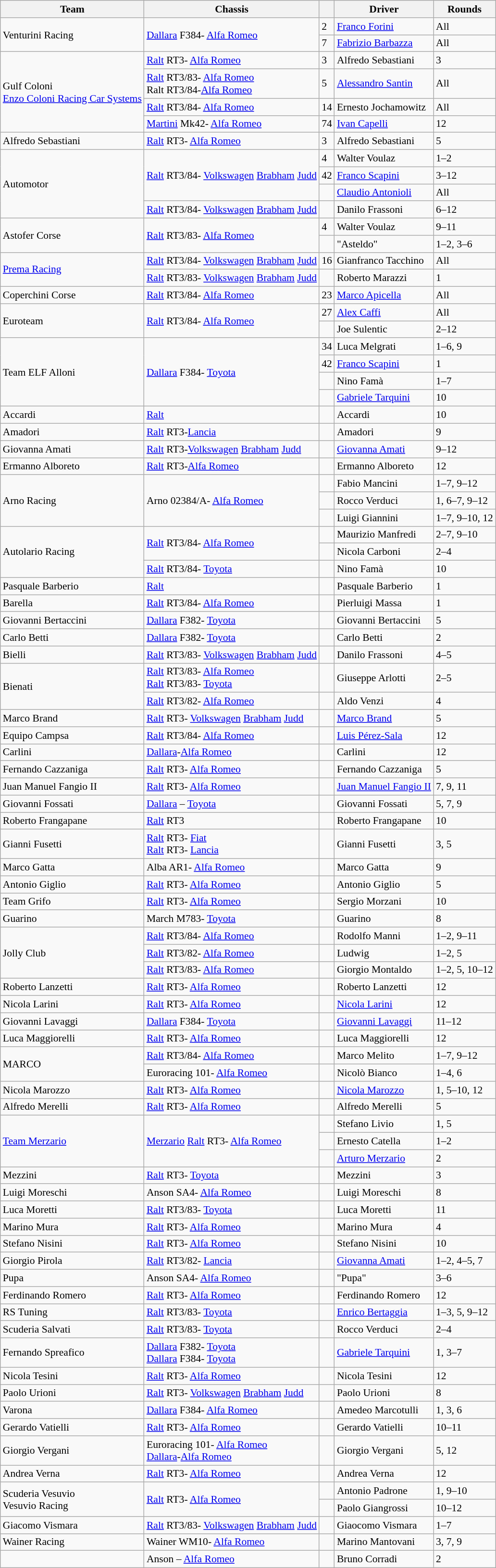<table class="wikitable" style="font-size: 90%;">
<tr>
<th>Team</th>
<th>Chassis</th>
<th></th>
<th>Driver</th>
<th>Rounds</th>
</tr>
<tr>
<td rowspan=2>Venturini Racing</td>
<td rowspan=2><a href='#'>Dallara</a> F384-  <a href='#'>Alfa Romeo</a></td>
<td>2</td>
<td> <a href='#'>Franco Forini</a></td>
<td>All</td>
</tr>
<tr>
<td>7</td>
<td> <a href='#'>Fabrizio Barbazza</a></td>
<td>All</td>
</tr>
<tr>
<td rowspan=4>Gulf Coloni<br><a href='#'>Enzo Coloni Racing Car Systems</a></td>
<td><a href='#'>Ralt</a> RT3- <a href='#'>Alfa Romeo</a></td>
<td>3</td>
<td> Alfredo Sebastiani</td>
<td>3</td>
</tr>
<tr>
<td><a href='#'>Ralt</a> RT3/83- <a href='#'>Alfa Romeo</a><br>Ralt RT3/84-<a href='#'>Alfa Romeo</a></td>
<td>5</td>
<td> <a href='#'>Alessandro Santin</a></td>
<td>All</td>
</tr>
<tr>
<td><a href='#'>Ralt</a> RT3/84- <a href='#'>Alfa Romeo</a></td>
<td>14</td>
<td> Ernesto Jochamowitz</td>
<td>All</td>
</tr>
<tr>
<td><a href='#'>Martini</a> Mk42- <a href='#'>Alfa Romeo</a></td>
<td>74</td>
<td> <a href='#'>Ivan Capelli</a></td>
<td>12</td>
</tr>
<tr>
<td>Alfredo Sebastiani</td>
<td><a href='#'>Ralt</a> RT3- <a href='#'>Alfa Romeo</a></td>
<td>3</td>
<td> Alfredo Sebastiani</td>
<td>5</td>
</tr>
<tr>
<td rowspan=4>Automotor</td>
<td rowspan=3><a href='#'>Ralt</a> RT3/84- <a href='#'>Volkswagen</a> <a href='#'>Brabham</a> <a href='#'>Judd</a></td>
<td>4</td>
<td> Walter Voulaz</td>
<td>1–2</td>
</tr>
<tr>
<td>42</td>
<td> <a href='#'>Franco Scapini</a></td>
<td>3–12</td>
</tr>
<tr>
<td></td>
<td> <a href='#'>Claudio Antonioli</a></td>
<td>All</td>
</tr>
<tr>
<td><a href='#'>Ralt</a> RT3/84- <a href='#'>Volkswagen</a> <a href='#'>Brabham</a> <a href='#'>Judd</a></td>
<td></td>
<td> Danilo Frassoni</td>
<td>6–12</td>
</tr>
<tr>
<td rowspan=2>Astofer Corse</td>
<td rowspan=2><a href='#'>Ralt</a> RT3/83-  <a href='#'>Alfa Romeo</a></td>
<td>4</td>
<td> Walter Voulaz</td>
<td>9–11</td>
</tr>
<tr>
<td></td>
<td> "Asteldo"</td>
<td>1–2, 3–6</td>
</tr>
<tr>
<td rowspan=2><a href='#'>Prema Racing</a></td>
<td><a href='#'>Ralt</a> RT3/84- <a href='#'>Volkswagen</a> <a href='#'>Brabham</a> <a href='#'>Judd</a></td>
<td>16</td>
<td> Gianfranco Tacchino</td>
<td>All</td>
</tr>
<tr>
<td><a href='#'>Ralt</a> RT3/83- <a href='#'>Volkswagen</a> <a href='#'>Brabham</a> <a href='#'>Judd</a></td>
<td></td>
<td> Roberto Marazzi</td>
<td>1</td>
</tr>
<tr>
<td>Coperchini Corse</td>
<td><a href='#'>Ralt</a> RT3/84- <a href='#'>Alfa Romeo</a></td>
<td>23</td>
<td> <a href='#'>Marco Apicella</a></td>
<td>All</td>
</tr>
<tr>
<td rowspan=2>Euroteam</td>
<td rowspan=2><a href='#'>Ralt</a> RT3/84- <a href='#'>Alfa Romeo</a></td>
<td>27</td>
<td> <a href='#'>Alex Caffi</a></td>
<td>All</td>
</tr>
<tr>
<td></td>
<td> Joe Sulentic</td>
<td>2–12</td>
</tr>
<tr>
<td rowspan=4>Team ELF Alloni</td>
<td rowspan=4><a href='#'>Dallara</a> F384- <a href='#'>Toyota</a></td>
<td>34</td>
<td> Luca Melgrati</td>
<td>1–6, 9</td>
</tr>
<tr>
<td>42</td>
<td> <a href='#'>Franco Scapini</a></td>
<td>1</td>
</tr>
<tr>
<td></td>
<td> Nino Famà</td>
<td>1–7</td>
</tr>
<tr>
<td></td>
<td> <a href='#'>Gabriele Tarquini</a></td>
<td>10</td>
</tr>
<tr>
<td>Accardi</td>
<td><a href='#'>Ralt</a></td>
<td></td>
<td> Accardi</td>
<td>10</td>
</tr>
<tr>
<td>Amadori</td>
<td><a href='#'>Ralt</a> RT3-<a href='#'>Lancia</a></td>
<td></td>
<td> Amadori</td>
<td>9</td>
</tr>
<tr>
<td>Giovanna Amati</td>
<td><a href='#'>Ralt</a> RT3-<a href='#'>Volkswagen</a> <a href='#'>Brabham</a> <a href='#'>Judd</a></td>
<td></td>
<td> <a href='#'>Giovanna Amati</a></td>
<td>9–12</td>
</tr>
<tr>
<td>Ermanno Alboreto</td>
<td><a href='#'>Ralt</a> RT3-<a href='#'>Alfa Romeo</a></td>
<td></td>
<td> Ermanno Alboreto</td>
<td>12</td>
</tr>
<tr>
<td rowspan=3>Arno Racing</td>
<td rowspan=3>Arno 02384/A- <a href='#'>Alfa Romeo</a></td>
<td></td>
<td> Fabio Mancini</td>
<td>1–7, 9–12</td>
</tr>
<tr>
<td></td>
<td> Rocco Verduci</td>
<td>1, 6–7, 9–12</td>
</tr>
<tr>
<td></td>
<td> Luigi Giannini</td>
<td>1–7, 9–10, 12</td>
</tr>
<tr>
<td rowspan=3>Autolario Racing</td>
<td rowspan=2><a href='#'>Ralt</a> RT3/84- <a href='#'>Alfa Romeo</a></td>
<td></td>
<td> Maurizio Manfredi</td>
<td>2–7, 9–10</td>
</tr>
<tr>
<td></td>
<td> Nicola Carboni</td>
<td>2–4</td>
</tr>
<tr>
<td><a href='#'>Ralt</a> RT3/84- <a href='#'>Toyota</a></td>
<td></td>
<td> Nino Famà</td>
<td>10</td>
</tr>
<tr>
<td>Pasquale Barberio</td>
<td><a href='#'>Ralt</a></td>
<td></td>
<td> Pasquale Barberio</td>
<td>1</td>
</tr>
<tr>
<td>Barella</td>
<td><a href='#'>Ralt</a> RT3/84- <a href='#'>Alfa Romeo</a></td>
<td></td>
<td> Pierluigi Massa</td>
<td>1</td>
</tr>
<tr>
<td>Giovanni Bertaccini</td>
<td><a href='#'>Dallara</a> F382- <a href='#'>Toyota</a></td>
<td></td>
<td> Giovanni Bertaccini</td>
<td>5</td>
</tr>
<tr>
<td>Carlo Betti</td>
<td><a href='#'>Dallara</a> F382- <a href='#'>Toyota</a></td>
<td></td>
<td> Carlo Betti</td>
<td>2</td>
</tr>
<tr>
<td>Bielli</td>
<td><a href='#'>Ralt</a> RT3/83- <a href='#'>Volkswagen</a> <a href='#'>Brabham</a> <a href='#'>Judd</a></td>
<td></td>
<td> Danilo Frassoni</td>
<td>4–5</td>
</tr>
<tr>
<td rowspan=2>Bienati</td>
<td><a href='#'>Ralt</a> RT3/83- <a href='#'>Alfa Romeo</a><br><a href='#'>Ralt</a> RT3/83- <a href='#'>Toyota</a></td>
<td></td>
<td> Giuseppe Arlotti</td>
<td>2–5</td>
</tr>
<tr>
<td><a href='#'>Ralt</a> RT3/82- <a href='#'>Alfa Romeo</a></td>
<td></td>
<td> Aldo Venzi</td>
<td>4</td>
</tr>
<tr>
<td>Marco Brand</td>
<td><a href='#'>Ralt</a> RT3- <a href='#'>Volkswagen</a> <a href='#'>Brabham</a> <a href='#'>Judd</a></td>
<td></td>
<td> <a href='#'>Marco Brand</a></td>
<td>5</td>
</tr>
<tr>
<td>Equipo Campsa</td>
<td><a href='#'>Ralt</a> RT3/84- <a href='#'>Alfa Romeo</a></td>
<td></td>
<td> <a href='#'>Luis Pérez-Sala</a></td>
<td>12</td>
</tr>
<tr>
<td>Carlini</td>
<td><a href='#'>Dallara</a>-<a href='#'>Alfa Romeo</a></td>
<td></td>
<td> Carlini</td>
<td>12</td>
</tr>
<tr>
<td>Fernando Cazzaniga</td>
<td><a href='#'>Ralt</a> RT3- <a href='#'>Alfa Romeo</a></td>
<td></td>
<td> Fernando Cazzaniga</td>
<td>5</td>
</tr>
<tr>
<td>Juan Manuel Fangio II</td>
<td><a href='#'>Ralt</a> RT3- <a href='#'>Alfa Romeo</a></td>
<td></td>
<td> <a href='#'>Juan Manuel Fangio II</a></td>
<td>7, 9, 11</td>
</tr>
<tr>
<td>Giovanni Fossati</td>
<td><a href='#'>Dallara</a> – <a href='#'>Toyota</a></td>
<td></td>
<td> Giovanni Fossati</td>
<td>5, 7, 9</td>
</tr>
<tr>
<td>Roberto Frangapane</td>
<td><a href='#'>Ralt</a> RT3</td>
<td></td>
<td> Roberto Frangapane</td>
<td>10</td>
</tr>
<tr>
<td>Gianni Fusetti</td>
<td><a href='#'>Ralt</a> RT3- <a href='#'>Fiat</a><br><a href='#'>Ralt</a> RT3- <a href='#'>Lancia</a></td>
<td></td>
<td> Gianni Fusetti</td>
<td>3, 5</td>
</tr>
<tr>
<td>Marco Gatta</td>
<td>Alba AR1- <a href='#'>Alfa Romeo</a></td>
<td></td>
<td> Marco Gatta</td>
<td>9</td>
</tr>
<tr>
<td>Antonio Giglio</td>
<td><a href='#'>Ralt</a> RT3- <a href='#'>Alfa Romeo</a></td>
<td></td>
<td> Antonio Giglio</td>
<td>5</td>
</tr>
<tr>
<td>Team Grifo</td>
<td><a href='#'>Ralt</a> RT3- <a href='#'>Alfa Romeo</a></td>
<td></td>
<td> Sergio Morzani</td>
<td>10</td>
</tr>
<tr>
<td>Guarino</td>
<td>March M783- <a href='#'>Toyota</a></td>
<td></td>
<td> Guarino</td>
<td>8</td>
</tr>
<tr>
<td rowspan=3>Jolly Club</td>
<td><a href='#'>Ralt</a> RT3/84- <a href='#'>Alfa Romeo</a></td>
<td></td>
<td> Rodolfo Manni</td>
<td>1–2, 9–11</td>
</tr>
<tr>
<td><a href='#'>Ralt</a> RT3/82- <a href='#'>Alfa Romeo</a></td>
<td></td>
<td> Ludwig</td>
<td>1–2, 5</td>
</tr>
<tr>
<td><a href='#'>Ralt</a> RT3/83- <a href='#'>Alfa Romeo</a></td>
<td></td>
<td> Giorgio Montaldo</td>
<td>1–2, 5, 10–12</td>
</tr>
<tr>
<td>Roberto Lanzetti</td>
<td><a href='#'>Ralt</a> RT3- <a href='#'>Alfa Romeo</a></td>
<td></td>
<td> Roberto Lanzetti</td>
<td>12</td>
</tr>
<tr>
<td>Nicola Larini</td>
<td><a href='#'>Ralt</a> RT3- <a href='#'>Alfa Romeo</a></td>
<td></td>
<td> <a href='#'>Nicola Larini</a></td>
<td>12</td>
</tr>
<tr>
<td>Giovanni Lavaggi</td>
<td><a href='#'>Dallara</a> F384- <a href='#'>Toyota</a></td>
<td></td>
<td> <a href='#'>Giovanni Lavaggi</a></td>
<td>11–12</td>
</tr>
<tr>
<td>Luca Maggiorelli</td>
<td><a href='#'>Ralt</a> RT3- <a href='#'>Alfa Romeo</a></td>
<td></td>
<td> Luca Maggiorelli</td>
<td>12</td>
</tr>
<tr>
<td rowspan=2>MARCO</td>
<td><a href='#'>Ralt</a> RT3/84- <a href='#'>Alfa Romeo</a></td>
<td></td>
<td> Marco Melito</td>
<td>1–7, 9–12</td>
</tr>
<tr>
<td>Euroracing 101- <a href='#'>Alfa Romeo</a></td>
<td></td>
<td> Nicolò Bianco</td>
<td>1–4, 6</td>
</tr>
<tr>
<td>Nicola Marozzo</td>
<td><a href='#'>Ralt</a> RT3- <a href='#'>Alfa Romeo</a></td>
<td></td>
<td> <a href='#'>Nicola Marozzo</a></td>
<td>1, 5–10, 12</td>
</tr>
<tr>
<td>Alfredo Merelli</td>
<td><a href='#'>Ralt</a> RT3- <a href='#'>Alfa Romeo</a></td>
<td></td>
<td> Alfredo Merelli</td>
<td>5</td>
</tr>
<tr>
<td rowspan=3><a href='#'>Team Merzario</a></td>
<td rowspan=3><a href='#'>Merzario</a> <a href='#'>Ralt</a> RT3- <a href='#'>Alfa Romeo</a></td>
<td></td>
<td> Stefano Livio</td>
<td>1, 5</td>
</tr>
<tr>
<td></td>
<td> Ernesto Catella</td>
<td>1–2</td>
</tr>
<tr>
<td></td>
<td> <a href='#'>Arturo Merzario</a></td>
<td>2</td>
</tr>
<tr>
<td>Mezzini</td>
<td><a href='#'>Ralt</a> RT3- <a href='#'>Toyota</a></td>
<td></td>
<td> Mezzini</td>
<td>3</td>
</tr>
<tr>
<td>Luigi Moreschi</td>
<td>Anson SA4- <a href='#'>Alfa Romeo</a></td>
<td></td>
<td> Luigi Moreschi</td>
<td>8</td>
</tr>
<tr>
<td>Luca Moretti</td>
<td><a href='#'>Ralt</a> RT3/83- <a href='#'>Toyota</a></td>
<td></td>
<td> Luca Moretti</td>
<td>11</td>
</tr>
<tr>
<td>Marino Mura</td>
<td><a href='#'>Ralt</a> RT3- <a href='#'>Alfa Romeo</a></td>
<td></td>
<td> Marino Mura</td>
<td>4</td>
</tr>
<tr>
<td>Stefano Nisini</td>
<td><a href='#'>Ralt</a> RT3- <a href='#'>Alfa Romeo</a></td>
<td></td>
<td> Stefano Nisini</td>
<td>10</td>
</tr>
<tr>
<td>Giorgio Pirola</td>
<td><a href='#'>Ralt</a> RT3/82- <a href='#'>Lancia</a></td>
<td></td>
<td> <a href='#'>Giovanna Amati</a></td>
<td>1–2, 4–5, 7</td>
</tr>
<tr>
<td>Pupa</td>
<td>Anson SA4- <a href='#'>Alfa Romeo</a></td>
<td></td>
<td> "Pupa"</td>
<td>3–6</td>
</tr>
<tr>
<td>Ferdinando Romero</td>
<td><a href='#'>Ralt</a> RT3- <a href='#'>Alfa Romeo</a></td>
<td></td>
<td> Ferdinando Romero</td>
<td>12</td>
</tr>
<tr>
<td>RS Tuning</td>
<td><a href='#'>Ralt</a> RT3/83- <a href='#'>Toyota</a></td>
<td></td>
<td> <a href='#'>Enrico Bertaggia</a></td>
<td>1–3, 5, 9–12</td>
</tr>
<tr>
<td>Scuderia Salvati</td>
<td><a href='#'>Ralt</a> RT3/83- <a href='#'>Toyota</a></td>
<td></td>
<td> Rocco Verduci</td>
<td>2–4</td>
</tr>
<tr>
<td>Fernando Spreafico</td>
<td><a href='#'>Dallara</a> F382- <a href='#'>Toyota</a><br><a href='#'>Dallara</a> F384- <a href='#'>Toyota</a></td>
<td></td>
<td> <a href='#'>Gabriele Tarquini</a></td>
<td>1, 3–7</td>
</tr>
<tr>
<td>Nicola Tesini</td>
<td><a href='#'>Ralt</a> RT3- <a href='#'>Alfa Romeo</a></td>
<td></td>
<td> Nicola Tesini</td>
<td>12</td>
</tr>
<tr>
<td>Paolo Urioni</td>
<td><a href='#'>Ralt</a> RT3- <a href='#'>Volkswagen</a> <a href='#'>Brabham</a> <a href='#'>Judd</a></td>
<td></td>
<td> Paolo Urioni</td>
<td>8</td>
</tr>
<tr>
<td>Varona</td>
<td><a href='#'>Dallara</a> F384- <a href='#'>Alfa Romeo</a></td>
<td></td>
<td> Amedeo Marcotulli</td>
<td>1, 3, 6</td>
</tr>
<tr>
<td>Gerardo Vatielli</td>
<td><a href='#'>Ralt</a> RT3- <a href='#'>Alfa Romeo</a></td>
<td></td>
<td> Gerardo Vatielli</td>
<td>10–11</td>
</tr>
<tr>
<td>Giorgio Vergani</td>
<td>Euroracing 101- <a href='#'>Alfa Romeo</a><br><a href='#'>Dallara</a>-<a href='#'>Alfa Romeo</a></td>
<td></td>
<td> Giorgio Vergani</td>
<td>5, 12</td>
</tr>
<tr>
<td>Andrea Verna</td>
<td><a href='#'>Ralt</a> RT3- <a href='#'>Alfa Romeo</a></td>
<td></td>
<td> Andrea Verna</td>
<td>12</td>
</tr>
<tr>
<td rowspan=2>Scuderia Vesuvio<br>Vesuvio Racing</td>
<td rowspan=2><a href='#'>Ralt</a> RT3- <a href='#'>Alfa Romeo</a></td>
<td></td>
<td> Antonio Padrone</td>
<td>1, 9–10</td>
</tr>
<tr>
<td></td>
<td> Paolo Giangrossi</td>
<td>10–12</td>
</tr>
<tr>
<td>Giacomo Vismara</td>
<td><a href='#'>Ralt</a> RT3/83- <a href='#'>Volkswagen</a> <a href='#'>Brabham</a> <a href='#'>Judd</a></td>
<td></td>
<td> Giaocomo Vismara</td>
<td>1–7</td>
</tr>
<tr>
<td>Wainer Racing</td>
<td>Wainer WM10- <a href='#'>Alfa Romeo</a></td>
<td></td>
<td> Marino Mantovani</td>
<td>3, 7, 9</td>
</tr>
<tr>
<td></td>
<td>Anson – <a href='#'>Alfa Romeo</a></td>
<td></td>
<td> Bruno Corradi</td>
<td>2</td>
</tr>
</table>
